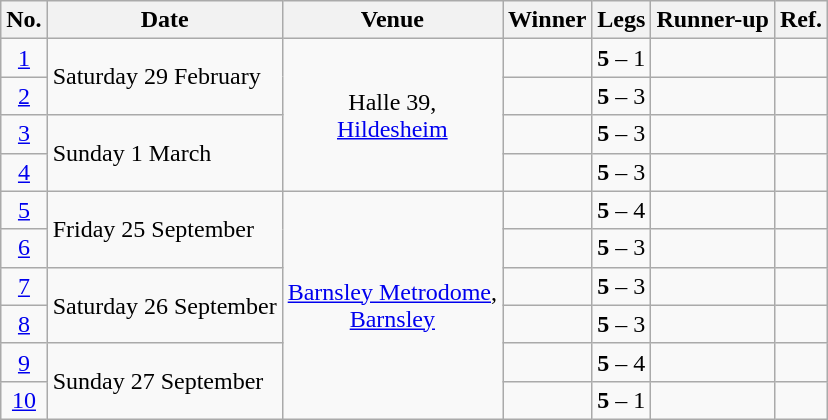<table class="wikitable">
<tr>
<th>No.</th>
<th>Date</th>
<th>Venue</th>
<th>Winner</th>
<th>Legs</th>
<th>Runner-up</th>
<th>Ref.</th>
</tr>
<tr>
<td align=center><a href='#'>1</a></td>
<td rowspan=2>Saturday 29 February</td>
<td align="center" rowspan="4">Halle 39,<br> <a href='#'>Hildesheim</a></td>
<td align="right"></td>
<td align="center"><strong>5</strong> – 1</td>
<td></td>
<td align="center"></td>
</tr>
<tr>
<td align=center><a href='#'>2</a></td>
<td align="right"></td>
<td align="center"><strong>5</strong> – 3</td>
<td></td>
<td align="center"></td>
</tr>
<tr>
<td align=center><a href='#'>3</a></td>
<td rowspan=2>Sunday 1 March</td>
<td align="right"></td>
<td align="center"><strong>5</strong> – 3</td>
<td></td>
<td align="center"></td>
</tr>
<tr>
<td align=center><a href='#'>4</a></td>
<td align="right"></td>
<td align="center"><strong>5</strong> – 3</td>
<td></td>
<td align="center"></td>
</tr>
<tr>
<td align=center><a href='#'>5</a></td>
<td rowspan=2>Friday 25 September</td>
<td align="center" rowspan=6><a href='#'>Barnsley Metrodome</a>,<br> <a href='#'>Barnsley</a></td>
<td align="right"></td>
<td align="center"><strong>5</strong> – 4</td>
<td></td>
<td align="center"></td>
</tr>
<tr>
<td align=center><a href='#'>6</a></td>
<td align="right"></td>
<td align="center"><strong>5</strong> – 3</td>
<td></td>
<td align="center"></td>
</tr>
<tr>
<td align=center><a href='#'>7</a></td>
<td rowspan=2>Saturday 26 September</td>
<td align="right"></td>
<td align="center"><strong>5</strong> – 3</td>
<td></td>
<td align="center"></td>
</tr>
<tr>
<td align=center><a href='#'>8</a></td>
<td align="right"></td>
<td align="center"><strong>5</strong> – 3</td>
<td></td>
<td align="center"></td>
</tr>
<tr>
<td align=center><a href='#'>9</a></td>
<td rowspan=2>Sunday 27 September</td>
<td align="right"></td>
<td align="center"><strong>5</strong> – 4</td>
<td></td>
<td align="center"></td>
</tr>
<tr>
<td align=center><a href='#'>10</a></td>
<td align="right"></td>
<td align="center"><strong>5</strong> – 1</td>
<td></td>
<td align="center"></td>
</tr>
</table>
